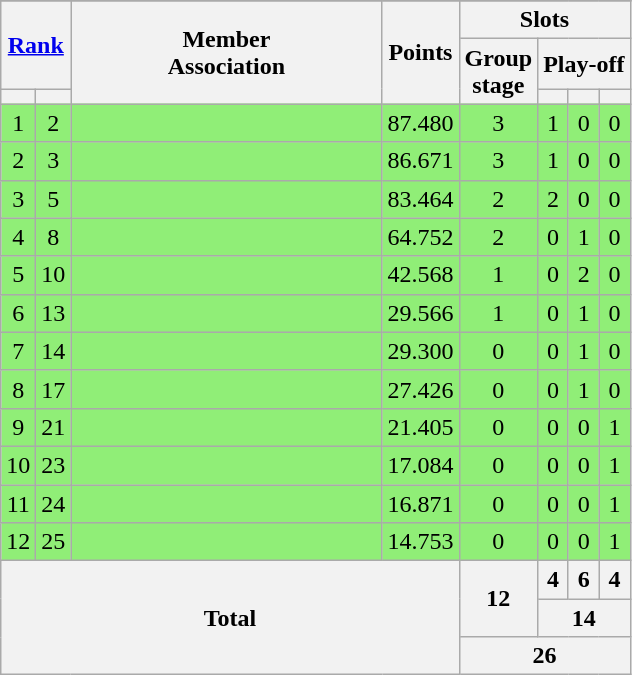<table class="wikitable" style="text-align:center">
<tr>
</tr>
<tr>
<th colspan=2 rowspan=2><a href='#'>Rank</a></th>
<th rowspan=3 width=200>Member<br>Association</th>
<th rowspan=3>Points</th>
<th colspan=4>Slots</th>
</tr>
<tr>
<th rowspan=2>Group<br>stage</th>
<th colspan=3>Play-off</th>
</tr>
<tr>
<th></th>
<th></th>
<th></th>
<th></th>
<th></th>
</tr>
<tr bgcolor=#90ee77>
<td>1</td>
<td>2</td>
<td align=left></td>
<td>87.480</td>
<td>3</td>
<td>1</td>
<td>0</td>
<td>0</td>
</tr>
<tr bgcolor=#90ee77>
<td>2</td>
<td>3</td>
<td align=left></td>
<td>86.671</td>
<td>3</td>
<td>1</td>
<td>0</td>
<td>0</td>
</tr>
<tr bgcolor=#90ee77>
<td>3</td>
<td>5</td>
<td align=left></td>
<td>83.464</td>
<td>2</td>
<td>2</td>
<td>0</td>
<td>0</td>
</tr>
<tr bgcolor=#90ee77>
<td>4</td>
<td>8</td>
<td align=left></td>
<td>64.752</td>
<td>2</td>
<td>0</td>
<td>1</td>
<td>0</td>
</tr>
<tr bgcolor=#90ee77>
<td>5</td>
<td>10</td>
<td align=left></td>
<td>42.568</td>
<td>1</td>
<td>0</td>
<td>2</td>
<td>0</td>
</tr>
<tr bgcolor=#90ee77>
<td>6</td>
<td>13</td>
<td align=left></td>
<td>29.566</td>
<td>1</td>
<td>0</td>
<td>1</td>
<td>0</td>
</tr>
<tr bgcolor=#90ee77>
<td>7</td>
<td>14</td>
<td align=left></td>
<td>29.300</td>
<td>0</td>
<td>0</td>
<td>1</td>
<td>0</td>
</tr>
<tr bgcolor=#90ee77>
<td>8</td>
<td>17</td>
<td align=left></td>
<td>27.426</td>
<td>0</td>
<td>0</td>
<td>1</td>
<td>0</td>
</tr>
<tr bgcolor=#90ee77>
<td>9</td>
<td>21</td>
<td align=left></td>
<td>21.405</td>
<td>0</td>
<td>0</td>
<td>0</td>
<td>1</td>
</tr>
<tr bgcolor=#90ee77>
<td>10</td>
<td>23</td>
<td align=left></td>
<td>17.084</td>
<td>0</td>
<td>0</td>
<td>0</td>
<td>1</td>
</tr>
<tr bgcolor=#90ee77>
<td>11</td>
<td>24</td>
<td align=left></td>
<td>16.871</td>
<td>0</td>
<td>0</td>
<td>0</td>
<td>1</td>
</tr>
<tr bgcolor=#90ee77>
<td>12</td>
<td>25</td>
<td align=left></td>
<td>14.753</td>
<td>0</td>
<td>0</td>
<td>0</td>
<td>1</td>
</tr>
<tr>
<th colspan=4 rowspan=3>Total</th>
<th rowspan=2>12</th>
<th>4</th>
<th>6</th>
<th>4</th>
</tr>
<tr>
<th colspan=3>14</th>
</tr>
<tr>
<th colspan=4>26</th>
</tr>
</table>
